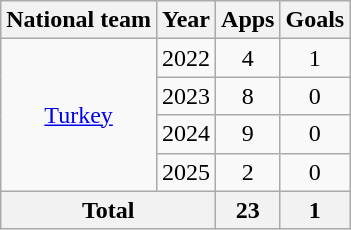<table class="wikitable" style="text-align:center">
<tr>
<th>National team</th>
<th>Year</th>
<th>Apps</th>
<th>Goals</th>
</tr>
<tr>
<td rowspan="4"><a href='#'>Turkey</a></td>
<td>2022</td>
<td>4</td>
<td>1</td>
</tr>
<tr>
<td>2023</td>
<td>8</td>
<td>0</td>
</tr>
<tr>
<td>2024</td>
<td>9</td>
<td>0</td>
</tr>
<tr>
<td>2025</td>
<td>2</td>
<td>0</td>
</tr>
<tr>
<th colspan="2">Total</th>
<th>23</th>
<th>1</th>
</tr>
</table>
